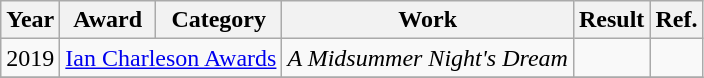<table class="wikitable plainrowheaders">
<tr>
<th>Year</th>
<th>Award</th>
<th>Category</th>
<th>Work</th>
<th>Result</th>
<th>Ref.</th>
</tr>
<tr>
<td>2019</td>
<td colspan="2"><a href='#'>Ian Charleson Awards</a></td>
<td><em>A Midsummer Night's Dream</em></td>
<td></td>
<td></td>
</tr>
<tr>
</tr>
</table>
